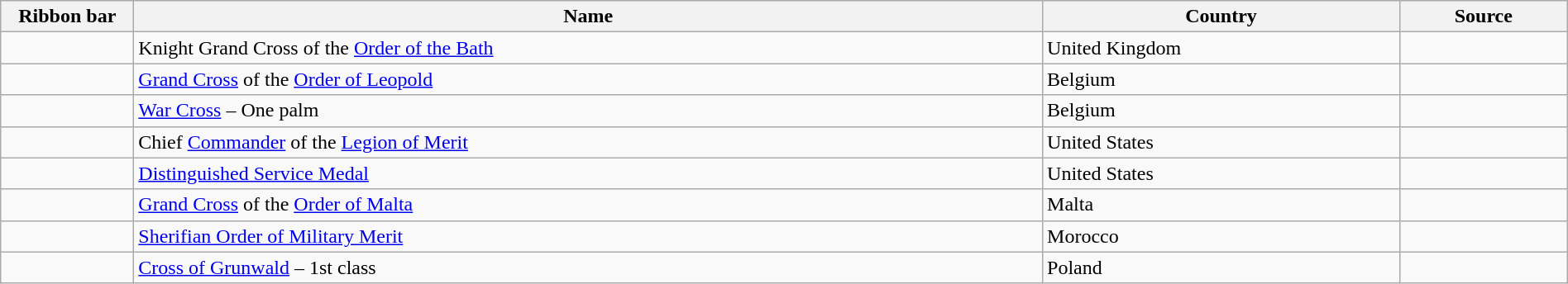<table class="wikitable"  style="width: 100%">
<tr>
<th style="width:100px;">Ribbon bar</th>
<th>Name</th>
<th>Country</th>
<th>Source</th>
</tr>
<tr>
<td></td>
<td>Knight Grand Cross of the <a href='#'>Order of the Bath</a></td>
<td>United Kingdom</td>
<td align="center"></td>
</tr>
<tr>
<td></td>
<td><a href='#'>Grand Cross</a> of the <a href='#'>Order of Leopold</a></td>
<td>Belgium</td>
<td align="center"></td>
</tr>
<tr>
<td><span></span></td>
<td><a href='#'>War Cross</a> – One palm</td>
<td>Belgium</td>
<td align="center"></td>
</tr>
<tr>
<td></td>
<td>Chief <a href='#'>Commander</a> of the <a href='#'>Legion of Merit</a></td>
<td>United States</td>
<td align="center"></td>
</tr>
<tr>
<td></td>
<td><a href='#'>Distinguished Service Medal</a></td>
<td>United States</td>
<td align="center"></td>
</tr>
<tr>
<td></td>
<td><a href='#'>Grand Cross</a> of the <a href='#'>Order of Malta</a></td>
<td>Malta</td>
<td align="center"></td>
</tr>
<tr>
<td></td>
<td><a href='#'>Sherifian Order of Military Merit</a></td>
<td>Morocco</td>
<td align="center"></td>
</tr>
<tr>
<td></td>
<td><a href='#'>Cross of Grunwald</a> – 1st class</td>
<td>Poland</td>
<td align="center"></td>
</tr>
</table>
